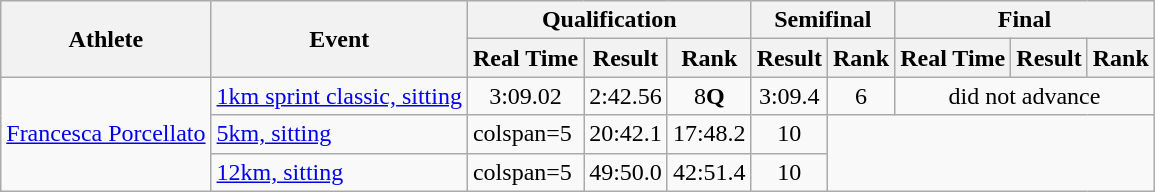<table class="wikitable" style="font-size:100%">
<tr>
<th rowspan="2">Athlete</th>
<th rowspan="2">Event</th>
<th colspan="3">Qualification</th>
<th colspan="2">Semifinal</th>
<th colspan="3">Final</th>
</tr>
<tr>
<th>Real Time</th>
<th>Result</th>
<th>Rank</th>
<th>Result</th>
<th>Rank</th>
<th>Real Time</th>
<th>Result</th>
<th>Rank</th>
</tr>
<tr>
<td rowspan=3><a href='#'>Francesca Porcellato</a></td>
<td><a href='#'>1km sprint classic, sitting</a></td>
<td align="center">3:09.02</td>
<td align="center">2:42.56</td>
<td align="center">8<strong>Q</strong></td>
<td align="center">3:09.4</td>
<td align="center">6</td>
<td colspan=3 align="center">did not advance</td>
</tr>
<tr>
<td><a href='#'>5km, sitting</a></td>
<td>colspan=5 </td>
<td align="center">20:42.1</td>
<td align="center">17:48.2</td>
<td align="center">10</td>
</tr>
<tr>
<td><a href='#'>12km, sitting</a></td>
<td>colspan=5 </td>
<td align="center">49:50.0</td>
<td align="center">42:51.4</td>
<td align="center">10</td>
</tr>
</table>
